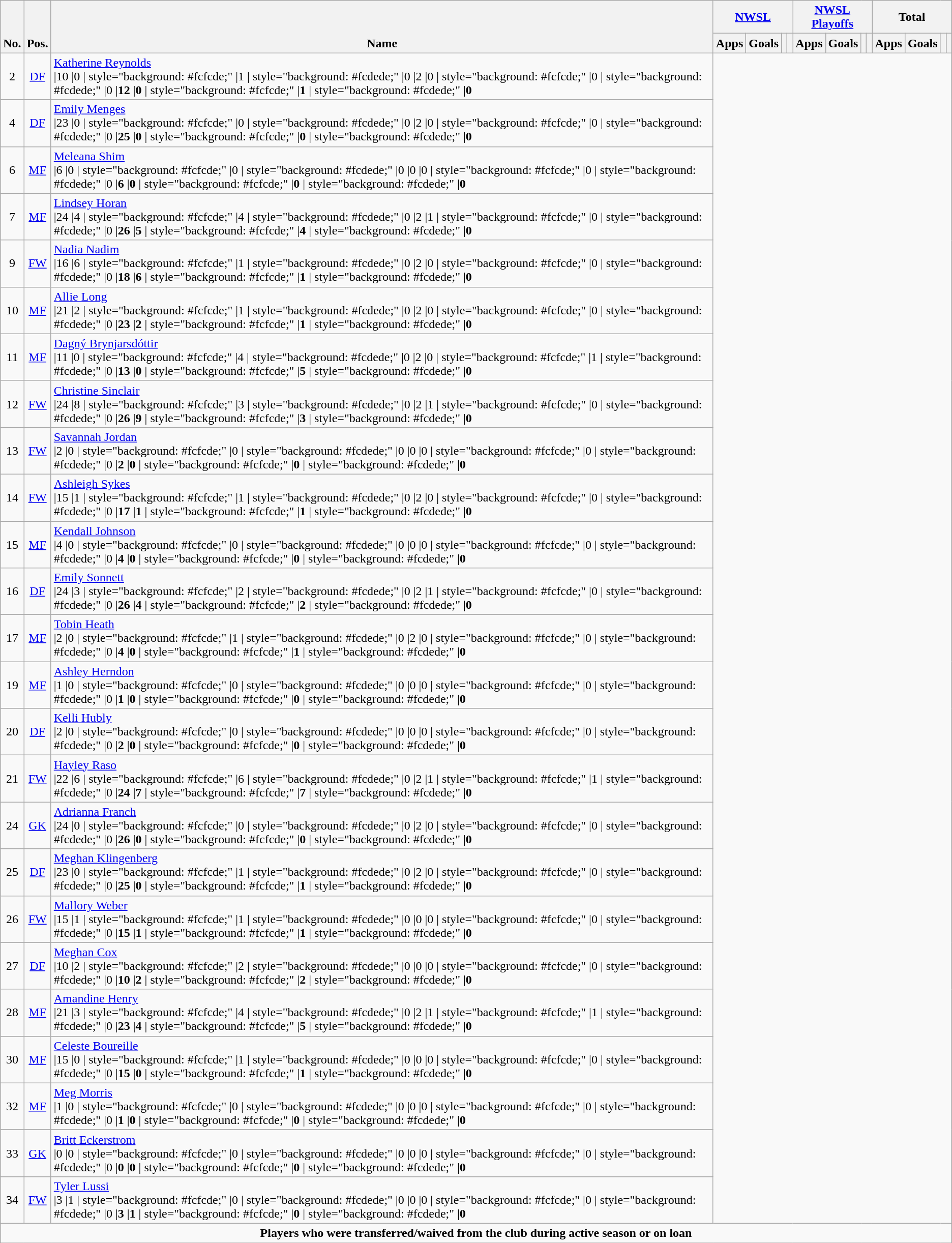<table class="wikitable" style="text-align:center" sortable=yes>
<tr>
<th rowspan="2" style="vertical-align:bottom;">No.</th>
<th rowspan="2" style="vertical-align:bottom;">Pos.</th>
<th rowspan="2" style="vertical-align:bottom;">Name</th>
<th colspan="4" style="width:85px;"><a href='#'>NWSL</a></th>
<th colspan="4" style="width:85px;"><a href='#'>NWSL Playoffs</a></th>
<th colspan="4" style="width:85px;">Total</th>
</tr>
<tr>
<th>Apps</th>
<th>Goals</th>
<th></th>
<th></th>
<th>Apps</th>
<th>Goals</th>
<th></th>
<th></th>
<th>Apps</th>
<th>Goals</th>
<th></th>
<th></th>
</tr>
<tr>
<td>2</td>
<td><a href='#'>DF</a></td>
<td align="left"> <a href='#'>Katherine Reynolds</a><br>                                        |10
                                       |0
 | style="background: #fcfcde;"      |1
    | style="background: #fcdede;"      |0
                                      |2
                                    |0
 | style="background: #fcfcde;"   |0
 | style="background: #fcdede;"      |0
                                      |<strong>12</strong>
                                     |<strong>0</strong>
 | style="background: #fcfcde;"    |<strong>1</strong>
 | style="background: #fcdede;"       |<strong>0</strong></td>
</tr>
<tr>
<td>4</td>
<td><a href='#'>DF</a></td>
<td align="left"> <a href='#'>Emily Menges</a><br>                                        |23
                                       |0
 | style="background: #fcfcde;"      |0
    | style="background: #fcdede;"      |0
                                      |2
                                    |0
 | style="background: #fcfcde;"   |0
 | style="background: #fcdede;"      |0
                                      |<strong>25</strong>
                                     |<strong>0</strong>
 | style="background: #fcfcde;"    |<strong>0</strong>
 | style="background: #fcdede;"       |<strong>0</strong></td>
</tr>
<tr>
<td>6</td>
<td><a href='#'>MF</a></td>
<td align="left"> <a href='#'>Meleana Shim</a><br>                                        |6
                                       |0
 | style="background: #fcfcde;"      |0
    | style="background: #fcdede;"      |0
                                      |0
                                    |0
 | style="background: #fcfcde;"   |0
 | style="background: #fcdede;"      |0
                                      |<strong>6</strong>
                                     |<strong>0</strong>
 | style="background: #fcfcde;"    |<strong>0</strong>
 | style="background: #fcdede;"       |<strong>0</strong></td>
</tr>
<tr>
<td>7</td>
<td><a href='#'>MF</a></td>
<td align="left"> <a href='#'>Lindsey Horan</a><br>                                        |24
                                       |4
 | style="background: #fcfcde;"      |4
    | style="background: #fcdede;"      |0
                                      |2
                                    |1
 | style="background: #fcfcde;"   |0
 | style="background: #fcdede;"      |0
                                      |<strong>26</strong>
                                     |<strong>5</strong>
 | style="background: #fcfcde;"    |<strong>4</strong>
 | style="background: #fcdede;"       |<strong>0</strong></td>
</tr>
<tr>
<td>9</td>
<td><a href='#'>FW</a></td>
<td align="left"> <a href='#'>Nadia Nadim</a><br>                                        |16
                                       |6
 | style="background: #fcfcde;"      |1
    | style="background: #fcdede;"      |0
                                      |2
                                    |0
 | style="background: #fcfcde;"   |0
 | style="background: #fcdede;"      |0
                                      |<strong>18</strong>
                                     |<strong>6</strong>
 | style="background: #fcfcde;"    |<strong>1</strong>
 | style="background: #fcdede;"       |<strong>0</strong></td>
</tr>
<tr>
<td>10</td>
<td><a href='#'>MF</a></td>
<td align="left"> <a href='#'>Allie Long</a><br>                                        |21
                                       |2
 | style="background: #fcfcde;"      |1
    | style="background: #fcdede;"      |0
                                      |2
                                    |0
 | style="background: #fcfcde;"   |0
 | style="background: #fcdede;"      |0
                                      |<strong>23</strong>
                                     |<strong>2</strong>
 | style="background: #fcfcde;"    |<strong>1</strong>
 | style="background: #fcdede;"       |<strong>0</strong></td>
</tr>
<tr>
<td>11</td>
<td><a href='#'>MF</a></td>
<td align="left"> <a href='#'>Dagný Brynjarsdóttir</a><br>                                        |11
                                       |0
 | style="background: #fcfcde;"      |4
    | style="background: #fcdede;"      |0
                                      |2
                                    |0
 | style="background: #fcfcde;"   |1
 | style="background: #fcdede;"      |0
                                      |<strong>13</strong>
                                     |<strong>0</strong>
 | style="background: #fcfcde;"    |<strong>5</strong>
 | style="background: #fcdede;"       |<strong>0</strong></td>
</tr>
<tr>
<td>12</td>
<td><a href='#'>FW</a></td>
<td align="left"> <a href='#'>Christine Sinclair</a><br>                                        |24
                                       |8
 | style="background: #fcfcde;"      |3
    | style="background: #fcdede;"      |0
                                      |2
                                    |1
 | style="background: #fcfcde;"   |0
 | style="background: #fcdede;"      |0
                                      |<strong>26</strong>
                                     |<strong>9</strong>
 | style="background: #fcfcde;"    |<strong>3</strong>
 | style="background: #fcdede;"       |<strong>0</strong></td>
</tr>
<tr>
<td>13</td>
<td><a href='#'>FW</a></td>
<td align="left"> <a href='#'>Savannah Jordan</a><br>                                        |2
                                       |0
 | style="background: #fcfcde;"      |0
    | style="background: #fcdede;"      |0
                                      |0
                                    |0
 | style="background: #fcfcde;"   |0
 | style="background: #fcdede;"      |0
                                      |<strong>2</strong>
                                     |<strong>0</strong>
 | style="background: #fcfcde;"    |<strong>0</strong>
 | style="background: #fcdede;"       |<strong>0</strong></td>
</tr>
<tr>
<td>14</td>
<td><a href='#'>FW</a></td>
<td align="left"> <a href='#'>Ashleigh Sykes</a><br>                                        |15
                                       |1
 | style="background: #fcfcde;"      |1
    | style="background: #fcdede;"      |0
                                      |2
                                    |0
 | style="background: #fcfcde;"   |0
 | style="background: #fcdede;"      |0
                                      |<strong>17</strong>
                                     |<strong>1</strong>
 | style="background: #fcfcde;"    |<strong>1</strong>
 | style="background: #fcdede;"       |<strong>0</strong></td>
</tr>
<tr>
<td>15</td>
<td><a href='#'>MF</a></td>
<td align="left"> <a href='#'>Kendall Johnson</a><br>                                        |4
                                       |0
 | style="background: #fcfcde;"      |0
    | style="background: #fcdede;"      |0
                                      |0
                                    |0
 | style="background: #fcfcde;"   |0
 | style="background: #fcdede;"      |0
                                      |<strong>4</strong>
                                     |<strong>0</strong>
 | style="background: #fcfcde;"    |<strong>0</strong>
 | style="background: #fcdede;"       |<strong>0</strong></td>
</tr>
<tr>
<td>16</td>
<td><a href='#'>DF</a></td>
<td align="left"> <a href='#'>Emily Sonnett</a><br>                                        |24
                                       |3
 | style="background: #fcfcde;"      |2
    | style="background: #fcdede;"      |0
                                      |2
                                    |1
 | style="background: #fcfcde;"   |0
 | style="background: #fcdede;"      |0
                                      |<strong>26</strong>
                                     |<strong>4</strong>
 | style="background: #fcfcde;"    |<strong>2</strong>
 | style="background: #fcdede;"       |<strong>0</strong></td>
</tr>
<tr>
<td>17</td>
<td><a href='#'>MF</a></td>
<td align="left"> <a href='#'>Tobin Heath</a><br>                                        |2
                                       |0
 | style="background: #fcfcde;"      |1
    | style="background: #fcdede;"      |0
                                      |2
                                    |0
 | style="background: #fcfcde;"   |0
 | style="background: #fcdede;"      |0
                                      |<strong>4</strong>
                                     |<strong>0</strong>
 | style="background: #fcfcde;"    |<strong>1</strong>
 | style="background: #fcdede;"       |<strong>0</strong></td>
</tr>
<tr>
<td>19</td>
<td><a href='#'>MF</a></td>
<td align="left"> <a href='#'>Ashley Herndon</a><br>                                        |1
                                       |0
 | style="background: #fcfcde;"      |0
    | style="background: #fcdede;"      |0
                                      |0
                                    |0
 | style="background: #fcfcde;"   |0
 | style="background: #fcdede;"      |0
                                      |<strong>1</strong>
                                     |<strong>0</strong>
 | style="background: #fcfcde;"    |<strong>0</strong>
 | style="background: #fcdede;"       |<strong>0</strong></td>
</tr>
<tr>
<td>20</td>
<td><a href='#'>DF</a></td>
<td align="left"> <a href='#'>Kelli Hubly</a><br>                                        |2
                                       |0
 | style="background: #fcfcde;"      |0
    | style="background: #fcdede;"      |0
                                      |0
                                    |0
 | style="background: #fcfcde;"   |0
 | style="background: #fcdede;"      |0
                                      |<strong>2</strong>
                                     |<strong>0</strong>
 | style="background: #fcfcde;"    |<strong>0</strong>
 | style="background: #fcdede;"       |<strong>0</strong></td>
</tr>
<tr>
<td>21</td>
<td><a href='#'>FW</a></td>
<td align="left"> <a href='#'>Hayley Raso</a><br>                                        |22
                                       |6
 | style="background: #fcfcde;"      |6
    | style="background: #fcdede;"      |0
                                      |2
                                    |1
 | style="background: #fcfcde;"   |1
 | style="background: #fcdede;"      |0
                                      |<strong>24</strong>
                                     |<strong>7</strong>
 | style="background: #fcfcde;"    |<strong>7</strong>
 | style="background: #fcdede;"       |<strong>0</strong></td>
</tr>
<tr>
<td>24</td>
<td><a href='#'>GK</a></td>
<td align="left"> <a href='#'>Adrianna Franch</a><br>                                        |24
                                       |0
 | style="background: #fcfcde;"      |0
    | style="background: #fcdede;"      |0
                                      |2
                                    |0
 | style="background: #fcfcde;"   |0
 | style="background: #fcdede;"      |0
                                      |<strong>26</strong>
                                     |<strong>0</strong>
 | style="background: #fcfcde;"    |<strong>0</strong>
 | style="background: #fcdede;"       |<strong>0</strong></td>
</tr>
<tr>
<td>25</td>
<td><a href='#'>DF</a></td>
<td align="left"> <a href='#'>Meghan Klingenberg</a><br>                                        |23
                                       |0
 | style="background: #fcfcde;"      |1
    | style="background: #fcdede;"      |0
                                      |2
                                    |0
 | style="background: #fcfcde;"   |0
 | style="background: #fcdede;"      |0
                                      |<strong>25</strong>
                                     |<strong>0</strong>
 | style="background: #fcfcde;"    |<strong>1</strong>
 | style="background: #fcdede;"       |<strong>0</strong></td>
</tr>
<tr>
<td>26</td>
<td><a href='#'>FW</a></td>
<td align="left"> <a href='#'>Mallory Weber</a><br>                                        |15
                                       |1
 | style="background: #fcfcde;"      |1
    | style="background: #fcdede;"      |0
                                      |0
                                    |0
 | style="background: #fcfcde;"   |0
 | style="background: #fcdede;"      |0
                                      |<strong>15</strong>
                                     |<strong>1</strong>
 | style="background: #fcfcde;"    |<strong>1</strong>
 | style="background: #fcdede;"       |<strong>0</strong></td>
</tr>
<tr>
<td>27</td>
<td><a href='#'>DF</a></td>
<td align="left"> <a href='#'>Meghan Cox</a><br>                                        |10
                                       |2
 | style="background: #fcfcde;"      |2
    | style="background: #fcdede;"      |0
                                      |0
                                    |0
 | style="background: #fcfcde;"   |0
 | style="background: #fcdede;"      |0
                                      |<strong>10</strong>
                                     |<strong>2</strong>
 | style="background: #fcfcde;"    |<strong>2</strong>
 | style="background: #fcdede;"       |<strong>0</strong></td>
</tr>
<tr>
<td>28</td>
<td><a href='#'>MF</a></td>
<td align="left"> <a href='#'>Amandine Henry</a><br>                                        |21
                                       |3
 | style="background: #fcfcde;"      |4
    | style="background: #fcdede;"      |0
                                      |2
                                    |1
 | style="background: #fcfcde;"   |1
 | style="background: #fcdede;"      |0
                                      |<strong>23</strong>
                                     |<strong>4</strong>
 | style="background: #fcfcde;"    |<strong>5</strong>
 | style="background: #fcdede;"       |<strong>0</strong></td>
</tr>
<tr>
<td>30</td>
<td><a href='#'>MF</a></td>
<td align="left"> <a href='#'>Celeste Boureille</a><br>                                        |15
                                       |0
 | style="background: #fcfcde;"      |1
    | style="background: #fcdede;"      |0
                                      |0
                                    |0
 | style="background: #fcfcde;"   |0
 | style="background: #fcdede;"      |0
                                      |<strong>15</strong>
                                     |<strong>0</strong>
 | style="background: #fcfcde;"    |<strong>1</strong>
 | style="background: #fcdede;"       |<strong>0</strong></td>
</tr>
<tr>
<td>32</td>
<td><a href='#'>MF</a></td>
<td align="left"> <a href='#'>Meg Morris</a><br>                                        |1
                                       |0
 | style="background: #fcfcde;"      |0
    | style="background: #fcdede;"      |0
                                      |0
                                    |0
 | style="background: #fcfcde;"   |0
 | style="background: #fcdede;"      |0
                                      |<strong>1</strong>
                                     |<strong>0</strong>
 | style="background: #fcfcde;"    |<strong>0</strong>
 | style="background: #fcdede;"       |<strong>0</strong></td>
</tr>
<tr>
<td>33</td>
<td><a href='#'>GK</a></td>
<td align="left"> <a href='#'>Britt Eckerstrom</a><br>                                        |0
                                       |0
 | style="background: #fcfcde;"      |0
    | style="background: #fcdede;"      |0
                                      |0
                                    |0
 | style="background: #fcfcde;"   |0
 | style="background: #fcdede;"      |0
                                      |<strong>0</strong>
                                     |<strong>0</strong>
 | style="background: #fcfcde;"    |<strong>0</strong>
 | style="background: #fcdede;"       |<strong>0</strong></td>
</tr>
<tr>
<td>34</td>
<td><a href='#'>FW</a></td>
<td align="left"> <a href='#'>Tyler Lussi</a><br>                                        |3
                                       |1
 | style="background: #fcfcde;"      |0
    | style="background: #fcdede;"      |0
                                      |0
                                    |0
 | style="background: #fcfcde;"   |0
 | style="background: #fcdede;"      |0
                                      |<strong>3</strong>
                                     |<strong>1</strong>
 | style="background: #fcfcde;"    |<strong>0</strong>
 | style="background: #fcdede;"       |<strong>0</strong></td>
</tr>
<tr>
<td colspan="15"><strong>Players who were transferred/waived from the club during active season or on loan</strong></td>
</tr>
<tr>
</tr>
<tr>
</tr>
</table>
